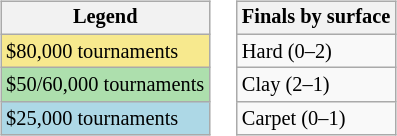<table>
<tr valign=top>
<td><br><table class=wikitable style="font-size:85%;">
<tr>
<th>Legend</th>
</tr>
<tr style="background:#f7e98e;">
<td>$80,000 tournaments</td>
</tr>
<tr style="background:#addfad;">
<td>$50/60,000 tournaments</td>
</tr>
<tr style="background:lightblue;">
<td>$25,000 tournaments</td>
</tr>
</table>
</td>
<td><br><table class=wikitable style="font-size:85%;">
<tr>
<th>Finals by surface</th>
</tr>
<tr>
<td>Hard (0–2)</td>
</tr>
<tr>
<td>Clay (2–1)</td>
</tr>
<tr>
<td>Carpet (0–1)</td>
</tr>
</table>
</td>
</tr>
</table>
